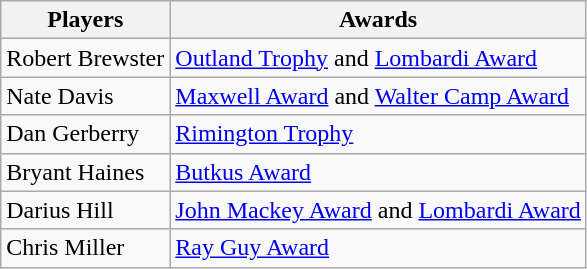<table class="wikitable">
<tr>
<th>Players</th>
<th>Awards</th>
</tr>
<tr>
<td>Robert Brewster</td>
<td><a href='#'>Outland Trophy</a> and <a href='#'>Lombardi Award</a></td>
</tr>
<tr>
<td>Nate Davis</td>
<td><a href='#'>Maxwell Award</a> and <a href='#'>Walter Camp Award</a></td>
</tr>
<tr>
<td>Dan Gerberry</td>
<td><a href='#'>Rimington Trophy</a></td>
</tr>
<tr>
<td>Bryant Haines</td>
<td><a href='#'>Butkus Award</a></td>
</tr>
<tr>
<td>Darius Hill</td>
<td><a href='#'>John Mackey Award</a> and <a href='#'>Lombardi Award</a></td>
</tr>
<tr>
<td>Chris Miller</td>
<td><a href='#'>Ray Guy Award</a></td>
</tr>
</table>
